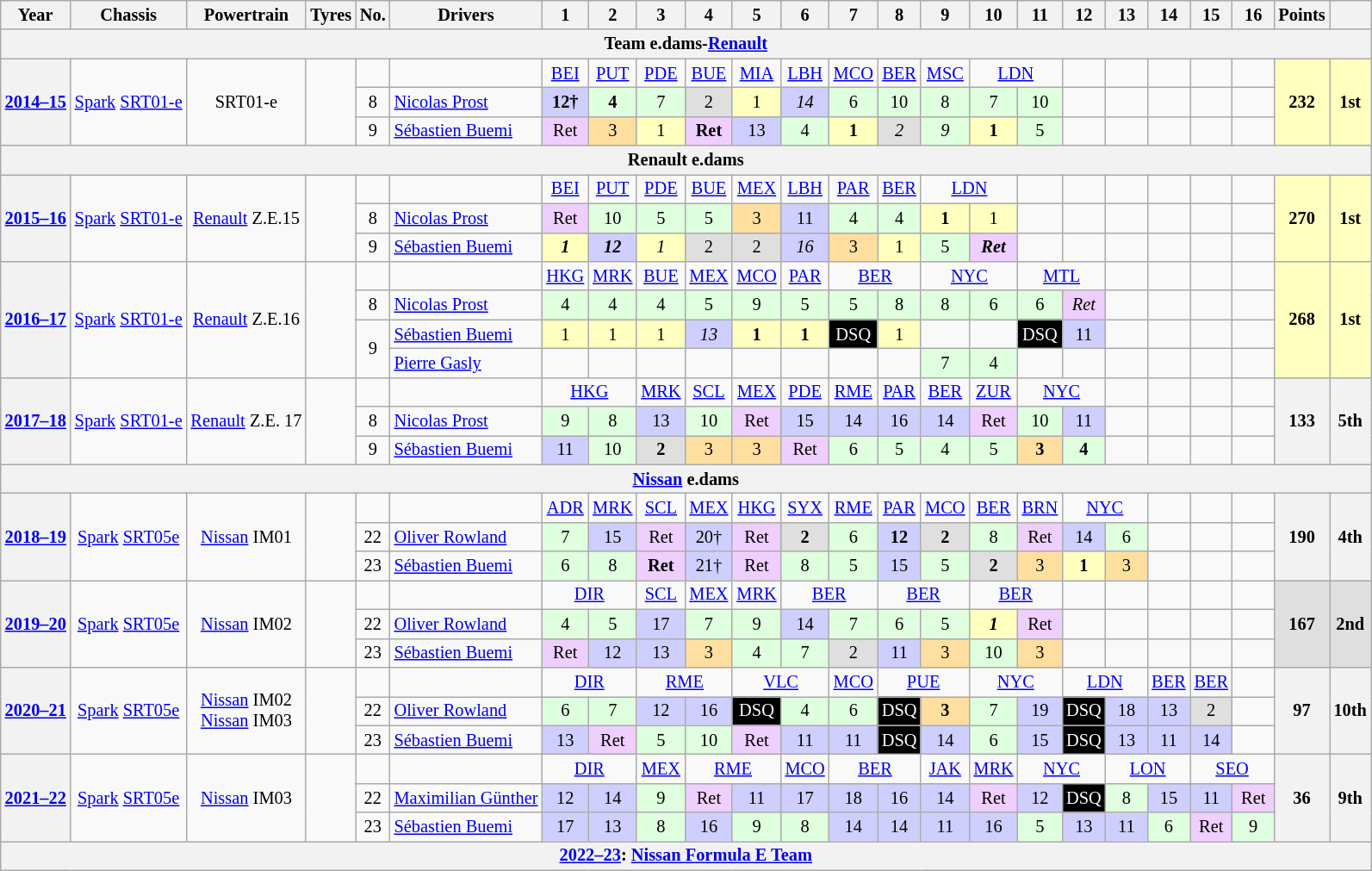<table class="wikitable" style="font-size: 85%; text-align:center;">
<tr valign="top">
<th valign=middle>Year</th>
<th valign=middle>Chassis</th>
<th valign="middle">Powertrain</th>
<th valign="middle">Tyres</th>
<th valign="middle">No.</th>
<th valign="middle">Drivers</th>
<th style="width:26px;">1</th>
<th style="width:26px;">2</th>
<th style="width:26px;">3</th>
<th style="width:26px;">4</th>
<th style="width:26px;">5</th>
<th style="width:26px;">6</th>
<th style="width:26px;">7</th>
<th style="width:26px;">8</th>
<th style="width:26px;">9</th>
<th style="width:26px;">10</th>
<th style="width:26px;">11</th>
<th style="width:26px;">12</th>
<th style="width:26px;">13</th>
<th style="width:26px;">14</th>
<th style="width:26px;">15</th>
<th style="width:26px;">16</th>
<th valign=middle>Points</th>
<th></th>
</tr>
<tr>
<th colspan="24">Team e.dams-<a href='#'>Renault</a></th>
</tr>
<tr>
<th rowspan=3><a href='#'>2014–15</a></th>
<td rowspan=3><a href='#'>Spark</a> <a href='#'>SRT01-e</a></td>
<td rowspan=3>SRT01-e</td>
<td rowspan=3></td>
<td></td>
<td></td>
<td><a href='#'>BEI</a></td>
<td><a href='#'>PUT</a></td>
<td><a href='#'>PDE</a></td>
<td><a href='#'>BUE</a></td>
<td><a href='#'>MIA</a></td>
<td><a href='#'>LBH</a></td>
<td><a href='#'>MCO</a></td>
<td><a href='#'>BER</a></td>
<td><a href='#'>MSC</a></td>
<td colspan=2><a href='#'>LDN</a></td>
<td></td>
<td></td>
<td></td>
<td></td>
<td></td>
<th style="background:#FFFFBF;" rowspan=3>232</th>
<th style="background:#FFFFBF;" rowspan=3>1st</th>
</tr>
<tr>
<td>8</td>
<td align=left> <a href='#'>Nicolas Prost</a></td>
<td style="background:#CFCFFF;"><strong>12†</strong></td>
<td style="background:#DFFFDF;"><strong>4</strong></td>
<td style="background:#DFFFDF;">7</td>
<td style="background:#DFDFDF;">2</td>
<td style="background:#FFFFBF;">1</td>
<td style="background:#CFCFFF;"><em>14</em></td>
<td style="background:#DFFFDF;">6</td>
<td style="background:#DFFFDF;">10</td>
<td style="background:#DFFFDF;">8</td>
<td style="background:#DFFFDF;">7</td>
<td style="background:#DFFFDF;">10</td>
<td></td>
<td></td>
<td></td>
<td></td>
<td></td>
</tr>
<tr>
<td>9</td>
<td align=left> <a href='#'>Sébastien Buemi</a></td>
<td style="background:#EFCFFF;">Ret</td>
<td style="background:#FFDF9F;">3</td>
<td style="background:#FFFFBF;">1</td>
<td style="background:#EFCFFF;"><strong>Ret</strong></td>
<td style="background:#CFCFFF;">13</td>
<td style="background:#DFFFDF;">4</td>
<td style="background:#FFFFBF;"><strong>1</strong></td>
<td style="background:#DFDFDF;"><em>2</em></td>
<td style="background:#DFFFDF;"><em>9</em></td>
<td style="background:#FFFFBF;"><strong>1</strong></td>
<td style="background:#DFFFDF;">5</td>
<td></td>
<td></td>
<td></td>
<td></td>
</tr>
<tr>
<th colspan="24">Renault e.dams</th>
</tr>
<tr>
<th rowspan=3><a href='#'>2015–16</a></th>
<td rowspan=3><a href='#'>Spark</a> <a href='#'>SRT01-e</a></td>
<td rowspan=3><a href='#'>Renault</a> Z.E.15</td>
<td rowspan=3></td>
<td></td>
<td></td>
<td><a href='#'>BEI</a></td>
<td><a href='#'>PUT</a></td>
<td><a href='#'>PDE</a></td>
<td><a href='#'>BUE</a></td>
<td><a href='#'>MEX</a></td>
<td><a href='#'>LBH</a></td>
<td><a href='#'>PAR</a></td>
<td><a href='#'>BER</a></td>
<td colspan=2><a href='#'>LDN</a></td>
<td></td>
<td></td>
<td></td>
<td></td>
<td></td>
<td></td>
<th style="background:#FFFFBF;" rowspan=3>270</th>
<th style="background:#FFFFBF;" rowspan=3>1st</th>
</tr>
<tr>
<td>8</td>
<td align=left> <a href='#'>Nicolas Prost</a></td>
<td style="background:#EFCFFF;">Ret</td>
<td style="background:#DFFFDF;">10</td>
<td style="background:#DFFFDF;">5</td>
<td style="background:#DFFFDF;">5</td>
<td style="background:#FFDF9F;">3</td>
<td style="background:#CFCFFF;">11</td>
<td style="background:#DFFFDF;">4</td>
<td style="background:#DFFFDF;">4</td>
<td style="background:#FFFFBF;"><strong>1</strong></td>
<td style="background:#FFFFBF;">1</td>
<td></td>
<td></td>
<td></td>
<td></td>
<td></td>
<td></td>
</tr>
<tr>
<td>9</td>
<td align=left> <a href='#'>Sébastien Buemi</a></td>
<td style="background:#FFFFBF;"><strong><em>1</em></strong></td>
<td style="background:#CFCFFF;"><strong><em>12</em></strong></td>
<td style="background:#FFFFBF;"><em>1</em></td>
<td style="background:#DFDFDF;">2</td>
<td style="background:#DFDFDF;">2</td>
<td style="background:#CFCFFF;"><em>16</em></td>
<td style="background:#FFDF9F;">3</td>
<td style="background:#FFFFBF;">1</td>
<td style="background:#DFFFDF;">5</td>
<td style="background:#EFCFFF;"><strong><em>Ret</em></strong></td>
<td></td>
<td></td>
<td></td>
<td></td>
<td></td>
<td></td>
</tr>
<tr>
<th rowspan=4><a href='#'>2016–17</a></th>
<td rowspan=4><a href='#'>Spark</a> <a href='#'>SRT01-e</a></td>
<td rowspan=4><a href='#'>Renault</a> Z.E.16</td>
<td rowspan=4></td>
<td></td>
<td></td>
<td><a href='#'>HKG</a></td>
<td><a href='#'>MRK</a></td>
<td><a href='#'>BUE</a></td>
<td><a href='#'>MEX</a></td>
<td><a href='#'>MCO</a></td>
<td><a href='#'>PAR</a></td>
<td colspan=2><a href='#'>BER</a></td>
<td colspan=2><a href='#'>NYC</a></td>
<td colspan=2><a href='#'>MTL</a></td>
<td></td>
<td></td>
<td></td>
<td></td>
<th style="background:#FFFFBF;" rowspan=4>268</th>
<th style="background:#FFFFBF;" rowspan=4>1st</th>
</tr>
<tr>
<td>8</td>
<td align=left> <a href='#'>Nicolas Prost</a></td>
<td style="background:#DFFFDF;">4</td>
<td style="background:#DFFFDF;">4</td>
<td style="background:#DFFFDF;">4</td>
<td style="background:#DFFFDF;">5</td>
<td style="background:#DFFFDF;">9</td>
<td style="background:#DFFFDF;">5</td>
<td style="background:#DFFFDF;">5</td>
<td style="background:#DFFFDF;">8</td>
<td style="background:#DFFFDF;">8</td>
<td style="background:#DFFFDF;">6</td>
<td style="background:#DFFFDF;">6</td>
<td style="background:#EFCFFF;"><em>Ret</em></td>
<td></td>
<td></td>
<td></td>
<td></td>
</tr>
<tr>
<td rowspan=2>9</td>
<td align=left> <a href='#'>Sébastien Buemi</a></td>
<td style="background:#FFFFBF;">1</td>
<td style="background:#FFFFBF;">1</td>
<td style="background:#FFFFBF;">1</td>
<td style="background:#CFCFFF;"><em>13</em></td>
<td style="background:#FFFFBF;"><strong>1</strong></td>
<td style="background:#FFFFBF;"><strong>1</strong></td>
<td style="background:#000000; color:white;">DSQ</td>
<td style="background:#FFFFBF;">1</td>
<td></td>
<td></td>
<td style="background:#000000; color:white;">DSQ</td>
<td style="background:#CFCFFF;">11</td>
<td></td>
<td></td>
<td></td>
<td></td>
</tr>
<tr>
<td align=left> <a href='#'>Pierre Gasly</a></td>
<td></td>
<td></td>
<td></td>
<td></td>
<td></td>
<td></td>
<td></td>
<td></td>
<td style="background:#DFFFDF;">7</td>
<td style="background:#DFFFDF;">4</td>
<td></td>
<td></td>
<td></td>
<td></td>
<td></td>
<td></td>
</tr>
<tr>
<th rowspan=3><a href='#'>2017–18</a></th>
<td rowspan=3><a href='#'>Spark</a> <a href='#'>SRT01-e</a></td>
<td rowspan=3><a href='#'>Renault</a> Z.E. 17</td>
<td rowspan=3></td>
<td></td>
<td></td>
<td colspan=2><a href='#'>HKG</a></td>
<td><a href='#'>MRK</a></td>
<td><a href='#'>SCL</a></td>
<td><a href='#'>MEX</a></td>
<td><a href='#'>PDE</a></td>
<td><a href='#'>RME</a></td>
<td><a href='#'>PAR</a></td>
<td><a href='#'>BER</a></td>
<td><a href='#'>ZUR</a></td>
<td colspan=2><a href='#'>NYC</a></td>
<td></td>
<td></td>
<td></td>
<td></td>
<th rowspan=3>133</th>
<th rowspan=3>5th</th>
</tr>
<tr>
<td>8</td>
<td align="left"> <a href='#'>Nicolas Prost</a></td>
<td style="background:#DFFFDF;">9</td>
<td style="background:#DFFFDF;">8</td>
<td style="background:#CFCFFF;">13</td>
<td style="background:#DFFFDF;">10</td>
<td style="background:#EFCFFF;">Ret</td>
<td style="background:#CFCFFF;">15</td>
<td style="background:#CFCFFF;">14</td>
<td style="background:#CFCFFF;">16</td>
<td style="background:#CFCFFF;">14</td>
<td style="background:#EFCFFF;">Ret</td>
<td style="background:#DFFFDF;">10</td>
<td style="background:#CFCFFF;">11</td>
<td></td>
<td></td>
<td></td>
<td></td>
</tr>
<tr>
<td>9</td>
<td align="left"> <a href='#'>Sébastien Buemi</a></td>
<td style="background:#CFCFFF;">11</td>
<td style="background:#DFFFDF;">10</td>
<td style="background:#DFDFDF;"><strong>2</strong></td>
<td style="background:#FFDF9F;">3</td>
<td style="background:#FFDF9F;">3</td>
<td style="background:#EFCFFF;">Ret</td>
<td style="background:#DFFFDF;">6</td>
<td style="background:#DFFFDF;">5</td>
<td style="background:#DFFFDF;">4</td>
<td style="background:#DFFFDF;">5</td>
<td style="background:#FFDF9F;"><strong>3</strong></td>
<td style="background:#DFFFDF;"><strong>4</strong></td>
<td></td>
<td></td>
<td></td>
<td></td>
</tr>
<tr>
<th colspan="24"><a href='#'>Nissan</a> e.dams</th>
</tr>
<tr>
<th rowspan=3><a href='#'>2018–19</a></th>
<td rowspan=3><a href='#'>Spark</a> <a href='#'>SRT05e</a></td>
<td rowspan=3><a href='#'>Nissan</a> IM01</td>
<td rowspan=3></td>
<td></td>
<td></td>
<td><a href='#'>ADR</a></td>
<td><a href='#'>MRK</a></td>
<td><a href='#'>SCL</a></td>
<td><a href='#'>MEX</a></td>
<td><a href='#'>HKG</a></td>
<td><a href='#'>SYX</a></td>
<td><a href='#'>RME</a></td>
<td><a href='#'>PAR</a></td>
<td><a href='#'>MCO</a></td>
<td><a href='#'>BER</a></td>
<td><a href='#'>BRN</a></td>
<td colspan=2><a href='#'>NYC</a></td>
<td></td>
<td></td>
<td></td>
<th rowspan=3>190</th>
<th rowspan=3>4th</th>
</tr>
<tr>
<td>22</td>
<td align="left"> <a href='#'>Oliver Rowland</a></td>
<td style="background:#DFFFDF;">7</td>
<td style="background:#CFCFFF;">15</td>
<td style="background:#EFCFFF;">Ret</td>
<td style="background:#cfcfff;">20†</td>
<td style="background:#EFCFFF;">Ret</td>
<td style="background:#DFDFDF;"><strong>2</strong></td>
<td style="background:#DFFFDF;">6</td>
<td style="background:#CFCFFF;"><strong>12</strong></td>
<td style="background:#DFDFDF;"><strong>2</strong></td>
<td style="background:#DFFFDF;">8</td>
<td style="background:#EFCFFF;">Ret</td>
<td style="background:#CFCFFF;">14</td>
<td style="background:#DFFFDF;">6</td>
<td></td>
<td></td>
<td></td>
</tr>
<tr>
<td>23</td>
<td align="left"> <a href='#'>Sébastien Buemi</a></td>
<td style="background:#DFFFDF;">6</td>
<td style="background:#DFFFDF;">8</td>
<td style="background:#EFCFFF;"><strong>Ret</strong></td>
<td style="background:#cfcfff;">21†</td>
<td style="background:#EFCFFF;">Ret</td>
<td style="background:#DFFFDF;">8</td>
<td style="background:#DFFFDF;">5</td>
<td style="background:#CFCFFF;">15</td>
<td style="background:#DFFFDF;">5</td>
<td style="background:#DFDFDF;"><strong>2</strong></td>
<td style="background:#FFDF9F;">3</td>
<td style="background:#FFFFBF;"><strong>1</strong></td>
<td style="background:#FFDF9F;">3</td>
<td></td>
<td></td>
<td></td>
</tr>
<tr>
<th rowspan=3><a href='#'>2019–20</a></th>
<td rowspan=3><a href='#'>Spark</a> <a href='#'>SRT05e</a></td>
<td rowspan=3><a href='#'>Nissan</a> IM02</td>
<td rowspan=3></td>
<td></td>
<td></td>
<td colspan=2><a href='#'>DIR</a></td>
<td><a href='#'>SCL</a></td>
<td><a href='#'>MEX</a></td>
<td><a href='#'>MRK</a></td>
<td colspan="2"><a href='#'>BER</a></td>
<td colspan="2"><a href='#'>BER</a></td>
<td colspan="2"><a href='#'>BER</a></td>
<td></td>
<td></td>
<td></td>
<td></td>
<td></td>
<th style="background:#DFDFDF;" rowspan=3>167</th>
<th style="background:#DFDFDF;" rowspan=3>2nd</th>
</tr>
<tr>
<td>22</td>
<td align="left"> <a href='#'>Oliver Rowland</a></td>
<td style="background:#DFFFDF;">4</td>
<td style="background:#DFFFDF;">5</td>
<td style="background:#CFCFFF;">17</td>
<td style="background:#DFFFDF;">7</td>
<td style="background:#DFFFDF;">9</td>
<td style="background:#CFCFFF;">14</td>
<td style="background:#DFFFDF;">7</td>
<td style="background:#DFFFDF;">6</td>
<td style="background:#DFFFDF;">5</td>
<td style="background:#FFFFBF;"><strong><em>1</em></strong></td>
<td style="background:#EFCFFF;">Ret</td>
<td></td>
<td></td>
<td></td>
<td></td>
<td></td>
</tr>
<tr>
<td>23</td>
<td align="left"> <a href='#'>Sébastien Buemi</a></td>
<td style="background:#EFCFFF;">Ret</td>
<td style="background:#CFCFFF;">12</td>
<td style="background:#CFCFFF;">13</td>
<td style="background:#FFDF9F;">3</td>
<td style="background:#DFFFDF;">4</td>
<td style="background:#DFFFDF;">7</td>
<td style="background:#DFDFDF;">2</td>
<td style="background:#CFCFFF;">11</td>
<td style="background:#FFDF9F;">3</td>
<td style="background:#DFFFDF;">10</td>
<td style="background:#FFDF9F;">3</td>
<td></td>
<td></td>
<td></td>
<td></td>
<td></td>
</tr>
<tr>
<th rowspan=3><a href='#'>2020–21</a></th>
<td rowspan=3><a href='#'>Spark</a> <a href='#'>SRT05e</a></td>
<td rowspan=3><a href='#'>Nissan</a> IM02<br><a href='#'>Nissan</a> IM03</td>
<td rowspan=3></td>
<td></td>
<td></td>
<td colspan=2><a href='#'>DIR</a></td>
<td colspan=2><a href='#'>RME</a></td>
<td colspan=2><a href='#'>VLC</a></td>
<td><a href='#'>MCO</a></td>
<td colspan=2><a href='#'>PUE</a></td>
<td colspan=2><a href='#'>NYC</a></td>
<td colspan=2><a href='#'>LDN</a></td>
<td><a href='#'>BER</a></td>
<td><a href='#'>BER</a></td>
<td></td>
<th style="background:#;" rowspan=3>97</th>
<th style="background:#;" rowspan=3>10th</th>
</tr>
<tr>
<td>22</td>
<td align="left"> <a href='#'>Oliver Rowland</a></td>
<td style="background:#DFFFDF;">6</td>
<td style="background:#DFFFDF;">7</td>
<td style="background:#CFCFFF;">12</td>
<td style="background:#CFCFFF;">16</td>
<td style="background:#000000; color:white;">DSQ</td>
<td style="background:#DFFFDF;">4</td>
<td style="background:#DFFFDF;">6</td>
<td style="background:#000000; color:white;">DSQ</td>
<td style="background:#FFDF9F;"><strong>3</strong></td>
<td style="background:#DFFFDF;">7</td>
<td style="background:#CFCFFF;">19</td>
<td style="background:#000000; color:white;">DSQ</td>
<td style="background:#CFCFFF;">18</td>
<td style="background:#CFCFFF;">13</td>
<td style="background:#DFDFDF;">2</td>
<td></td>
</tr>
<tr>
<td>23</td>
<td align="left"> <a href='#'>Sébastien Buemi</a></td>
<td style="background:#CFCFFF;">13</td>
<td style="background:#EFCFFF;">Ret</td>
<td style="background:#DFFFDF;">5</td>
<td style="background:#DFFFDF;">10</td>
<td style="background:#EFCFFF;">Ret</td>
<td style="background:#CFCFFF;">11</td>
<td style="background:#CFCFFF;">11</td>
<td style="background:#000000; color:white;">DSQ</td>
<td style="background:#CFCFFF;">14</td>
<td style="background:#DFFFDF;">6</td>
<td style="background:#CFCFFF;">15</td>
<td style="background:#000000; color:white;">DSQ</td>
<td style="background:#CFCFFF;">13</td>
<td style="background:#CFCFFF;">11</td>
<td style="background:#CFCFFF;">14</td>
<td></td>
</tr>
<tr>
<th rowspan=3><a href='#'>2021–22</a></th>
<td rowspan=3><a href='#'>Spark</a> <a href='#'>SRT05e</a></td>
<td rowspan=3><a href='#'>Nissan</a> IM03</td>
<td rowspan=3></td>
<td></td>
<td></td>
<td colspan=2><a href='#'>DIR</a></td>
<td><a href='#'>MEX</a></td>
<td colspan=2><a href='#'>RME</a></td>
<td><a href='#'>MCO</a></td>
<td colspan=2><a href='#'>BER</a></td>
<td><a href='#'>JAK</a></td>
<td><a href='#'>MRK</a></td>
<td colspan=2><a href='#'>NYC</a></td>
<td colspan=2><a href='#'>LON</a></td>
<td colspan=2><a href='#'>SEO</a></td>
<th rowspan=3>36</th>
<th rowspan=3>9th</th>
</tr>
<tr>
<td>22</td>
<td align="left"> <a href='#'>Maximilian Günther</a></td>
<td style="background:#CFCFFF;">12</td>
<td style="background:#CFCFFF;">14</td>
<td style="background:#DFFFDF;">9</td>
<td style="background:#EFCFFF;">Ret</td>
<td style="background:#CFCFFF;">11</td>
<td style="background:#CFCFFF;">17</td>
<td style="background:#CFCFFF;">18</td>
<td style="background:#CFCFFF;">16</td>
<td style="background:#CFCFFF;">14</td>
<td style="background:#EFCFFF;">Ret</td>
<td style="background:#CFCFFF;">12</td>
<td style="background:#000000;color:white;">DSQ</td>
<td style="background:#DFFFDF;">8</td>
<td style="background:#CFCFFF;">15</td>
<td style="background:#CFCFFF;">11</td>
<td style="background:#EFCFFF;">Ret</td>
</tr>
<tr>
<td>23</td>
<td align="left"> <a href='#'>Sébastien Buemi</a></td>
<td style="background:#CFCFFF;">17</td>
<td style="background:#CFCFFF;">13</td>
<td style="background:#DFFFDF;">8</td>
<td style="background:#CFCFFF;">16</td>
<td style="background:#DFFFDF;">9</td>
<td style="background:#DFFFDF;">8</td>
<td style="background:#CFCFFF;">14</td>
<td style="background:#CFCFFF;">14</td>
<td style="background:#CFCFFF;">11</td>
<td style="background:#CFCFFF;">16</td>
<td style="background:#DFFFDF;">5</td>
<td style="background:#CFCFFF;">13</td>
<td style="background:#CFCFFF;">11</td>
<td style="background:#DFFFDF;">6</td>
<td style="background:#EFCFFF;">Ret</td>
<td style="background:#DFFFDF;">9</td>
</tr>
<tr>
<th colspan="24"><a href='#'>2022–23</a>: <a href='#'>Nissan Formula E Team</a></th>
</tr>
</table>
